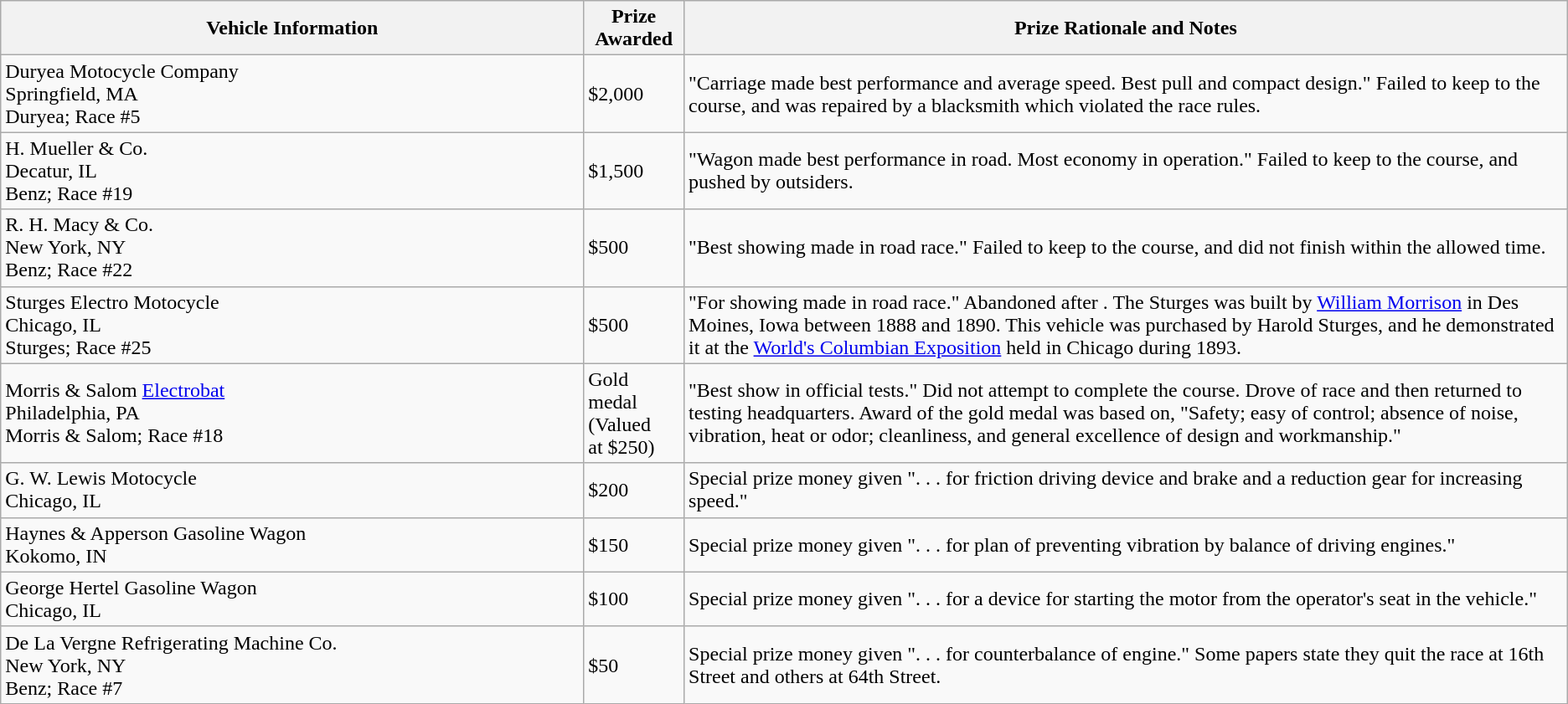<table class="wikitable">
<tr>
<th scope="col" style="width: 45em;">Vehicle Information</th>
<th scope="col" style="width: 5em;">Prize Awarded</th>
<th scope="col" style="width: 70em;">Prize Rationale and Notes</th>
</tr>
<tr>
<td>Duryea Motocycle Company<br>Springfield, MA<br>Duryea; Race #5</td>
<td>$2,000</td>
<td>"Carriage made best performance and average speed. Best pull and compact design."  Failed to keep to the course, and was repaired by a blacksmith which violated the race rules.</td>
</tr>
<tr>
<td>H. Mueller & Co.<br>Decatur, IL<br>Benz; Race #19</td>
<td>$1,500</td>
<td>"Wagon made best performance in road. Most economy in operation." Failed to keep to the course, and pushed by outsiders.</td>
</tr>
<tr>
<td>R. H. Macy & Co.<br>New York, NY<br>Benz; Race #22</td>
<td>$500</td>
<td>"Best showing made in road race." Failed to keep to the course, and did not finish within the allowed time.</td>
</tr>
<tr>
<td>Sturges Electro Motocycle<br>Chicago, IL<br>Sturges; Race #25</td>
<td>$500</td>
<td>"For showing made in road race." Abandoned after . The Sturges was built by <a href='#'>William Morrison</a> in Des Moines, Iowa between 1888 and 1890. This vehicle was purchased by Harold Sturges, and he demonstrated it at the <a href='#'>World's Columbian Exposition</a> held in Chicago during 1893.</td>
</tr>
<tr>
<td>Morris & Salom <a href='#'>Electrobat</a> <br>Philadelphia, PA<br>Morris & Salom; Race #18</td>
<td>Gold medal (Valued<br>at $250)</td>
<td>"Best show in official tests." Did not attempt to complete the course. Drove  of race and then returned to testing headquarters. Award of the gold medal was based on, "Safety; easy of control; absence of noise, vibration, heat or odor; cleanliness, and general excellence of design and workmanship."</td>
</tr>
<tr>
<td>G. W. Lewis Motocycle<br>Chicago, IL</td>
<td>$200</td>
<td>Special prize money given ". . . for friction driving device and brake and a reduction gear for increasing speed."</td>
</tr>
<tr>
<td>Haynes & Apperson Gasoline Wagon<br>Kokomo, IN</td>
<td>$150</td>
<td>Special prize money given ". . . for plan of preventing vibration by balance of driving engines."</td>
</tr>
<tr>
<td>George Hertel Gasoline Wagon<br>Chicago, IL</td>
<td>$100</td>
<td>Special prize money given ". . . for a device for starting the motor from the operator's seat in the vehicle."</td>
</tr>
<tr>
<td>De La Vergne Refrigerating Machine Co.<br>New York, NY<br>Benz; Race #7</td>
<td>$50</td>
<td>Special prize money given ". . . for counterbalance of engine." Some papers state they quit the race at 16th Street and others at 64th Street.</td>
</tr>
</table>
